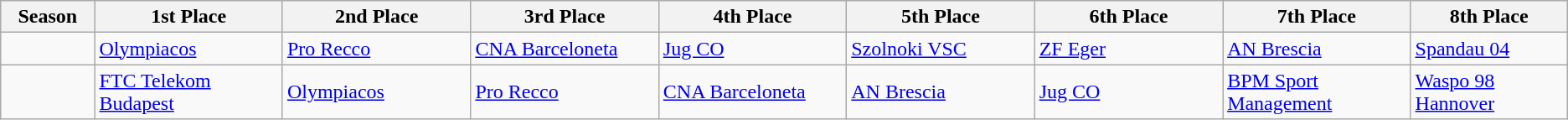<table class="wikitable">
<tr>
<th width=6%>Season</th>
<th width=12%>1st Place</th>
<th width=12%>2nd Place</th>
<th width=12%>3rd Place</th>
<th width=12%>4th Place</th>
<th width=12%>5th Place</th>
<th width=12%>6th Place</th>
<th width=12%>7th Place</th>
<th width=12%>8th Place</th>
</tr>
<tr>
<td></td>
<td> <a href='#'>Olympiacos</a></td>
<td> <a href='#'>Pro Recco</a></td>
<td> <a href='#'>CNA Barceloneta</a></td>
<td> <a href='#'>Jug CO</a></td>
<td> <a href='#'>Szolnoki VSC</a></td>
<td> <a href='#'>ZF Eger</a></td>
<td> <a href='#'>AN Brescia</a></td>
<td> <a href='#'>Spandau 04</a></td>
</tr>
<tr>
<td></td>
<td> <a href='#'>FTC Telekom Budapest</a></td>
<td> <a href='#'>Olympiacos</a></td>
<td> <a href='#'>Pro Recco</a></td>
<td> <a href='#'>CNA Barceloneta</a></td>
<td> <a href='#'>AN Brescia</a></td>
<td> <a href='#'>Jug CO</a></td>
<td> <a href='#'>BPM Sport Management</a></td>
<td> <a href='#'>Waspo 98 Hannover</a></td>
</tr>
</table>
